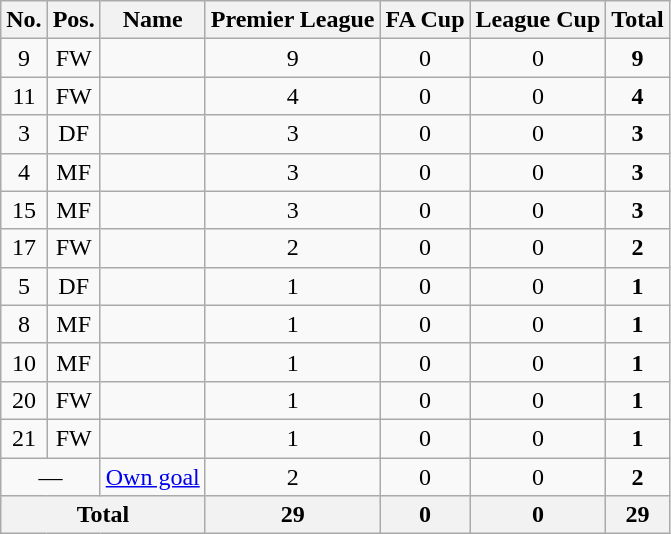<table class="wikitable sortable" style="text-align: center;">
<tr>
<th>No.</th>
<th>Pos.</th>
<th>Name</th>
<th>Premier League</th>
<th>FA Cup</th>
<th>League Cup</th>
<th>Total</th>
</tr>
<tr>
<td>9</td>
<td>FW</td>
<td></td>
<td>9</td>
<td>0</td>
<td>0</td>
<td><strong>9</strong></td>
</tr>
<tr>
<td>11</td>
<td>FW</td>
<td></td>
<td>4</td>
<td>0</td>
<td>0</td>
<td><strong>4</strong></td>
</tr>
<tr>
<td>3</td>
<td>DF</td>
<td></td>
<td>3</td>
<td>0</td>
<td>0</td>
<td><strong>3</strong></td>
</tr>
<tr>
<td>4</td>
<td>MF</td>
<td></td>
<td>3</td>
<td>0</td>
<td>0</td>
<td><strong>3</strong></td>
</tr>
<tr>
<td>15</td>
<td>MF</td>
<td></td>
<td>3</td>
<td>0</td>
<td>0</td>
<td><strong>3</strong></td>
</tr>
<tr>
<td>17</td>
<td>FW</td>
<td></td>
<td>2</td>
<td>0</td>
<td>0</td>
<td><strong>2</strong></td>
</tr>
<tr>
<td>5</td>
<td>DF</td>
<td></td>
<td>1</td>
<td>0</td>
<td>0</td>
<td><strong>1</strong></td>
</tr>
<tr>
<td>8</td>
<td>MF</td>
<td></td>
<td>1</td>
<td>0</td>
<td>0</td>
<td><strong>1</strong></td>
</tr>
<tr>
<td>10</td>
<td>MF</td>
<td></td>
<td>1</td>
<td>0</td>
<td>0</td>
<td><strong>1</strong></td>
</tr>
<tr>
<td>20</td>
<td>FW</td>
<td></td>
<td>1</td>
<td>0</td>
<td>0</td>
<td><strong>1</strong></td>
</tr>
<tr>
<td>21</td>
<td>FW</td>
<td></td>
<td>1</td>
<td>0</td>
<td>0</td>
<td><strong>1</strong></td>
</tr>
<tr class="sortbottom">
<td colspan=2>—</td>
<td><a href='#'>Own goal</a></td>
<td>2</td>
<td>0</td>
<td>0</td>
<td><strong>2</strong></td>
</tr>
<tr>
<th colspan=3>Total</th>
<th>29</th>
<th>0</th>
<th>0</th>
<th>29</th>
</tr>
</table>
